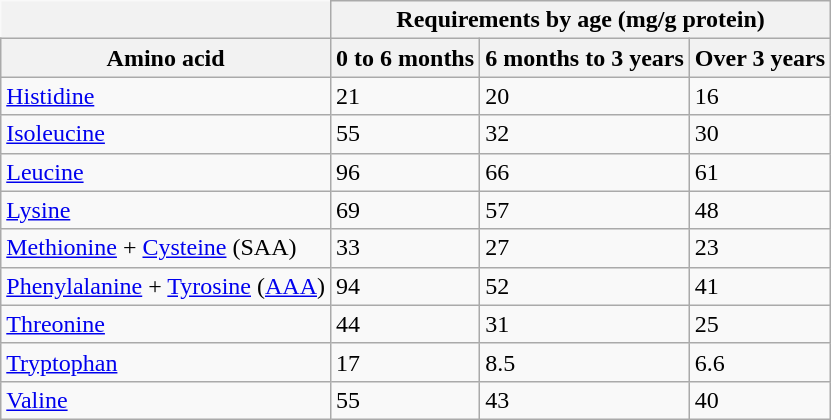<table class="wikitable" style="border: none;">
<tr>
<th colspan="1" style="border: none;"></th>
<th colspan="3">Requirements by age (mg/g protein)</th>
</tr>
<tr>
<th>Amino acid</th>
<th>0 to 6 months</th>
<th>6 months to 3 years</th>
<th>Over 3 years</th>
</tr>
<tr>
<td><a href='#'>Histidine</a></td>
<td>21</td>
<td>20</td>
<td>16</td>
</tr>
<tr>
<td><a href='#'>Isoleucine</a></td>
<td>55</td>
<td>32</td>
<td>30</td>
</tr>
<tr>
<td><a href='#'>Leucine</a></td>
<td>96</td>
<td>66</td>
<td>61</td>
</tr>
<tr>
<td><a href='#'>Lysine</a></td>
<td>69</td>
<td>57</td>
<td>48</td>
</tr>
<tr>
<td><a href='#'>Methionine</a> + <a href='#'>Cysteine</a> (SAA)</td>
<td>33</td>
<td>27</td>
<td>23</td>
</tr>
<tr>
<td><a href='#'>Phenylalanine</a> + <a href='#'>Tyrosine</a> (<a href='#'>AAA</a>)</td>
<td>94</td>
<td>52</td>
<td>41</td>
</tr>
<tr>
<td><a href='#'>Threonine</a></td>
<td>44</td>
<td>31</td>
<td>25</td>
</tr>
<tr>
<td><a href='#'>Tryptophan</a></td>
<td>17</td>
<td>8.5</td>
<td>6.6</td>
</tr>
<tr>
<td><a href='#'>Valine</a></td>
<td>55</td>
<td>43</td>
<td>40</td>
</tr>
</table>
